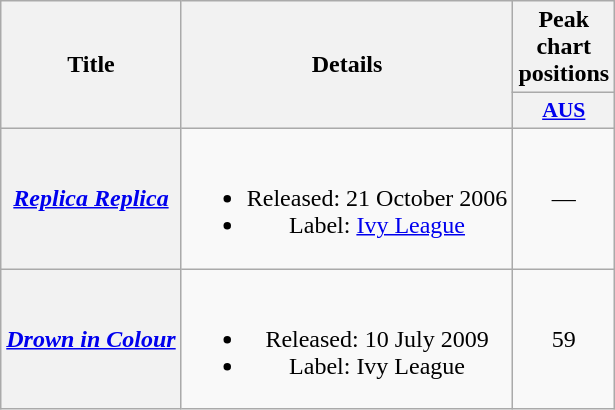<table class="wikitable plainrowheaders" style="text-align:center;">
<tr>
<th scope="col" rowspan="2">Title</th>
<th scope="col" rowspan="2">Details</th>
<th scope="col" colspan="1">Peak chart positions</th>
</tr>
<tr>
<th scope="col" style="width:3em;font-size:90%;"><a href='#'>AUS</a><br></th>
</tr>
<tr>
<th scope="row"><em><a href='#'>Replica Replica</a></em></th>
<td><br><ul><li>Released: 21 October 2006</li><li>Label: <a href='#'>Ivy League</a></li></ul></td>
<td>—</td>
</tr>
<tr>
<th scope="row"><em><a href='#'>Drown in Colour</a></em></th>
<td><br><ul><li>Released: 10 July 2009</li><li>Label: Ivy League</li></ul></td>
<td>59</td>
</tr>
</table>
